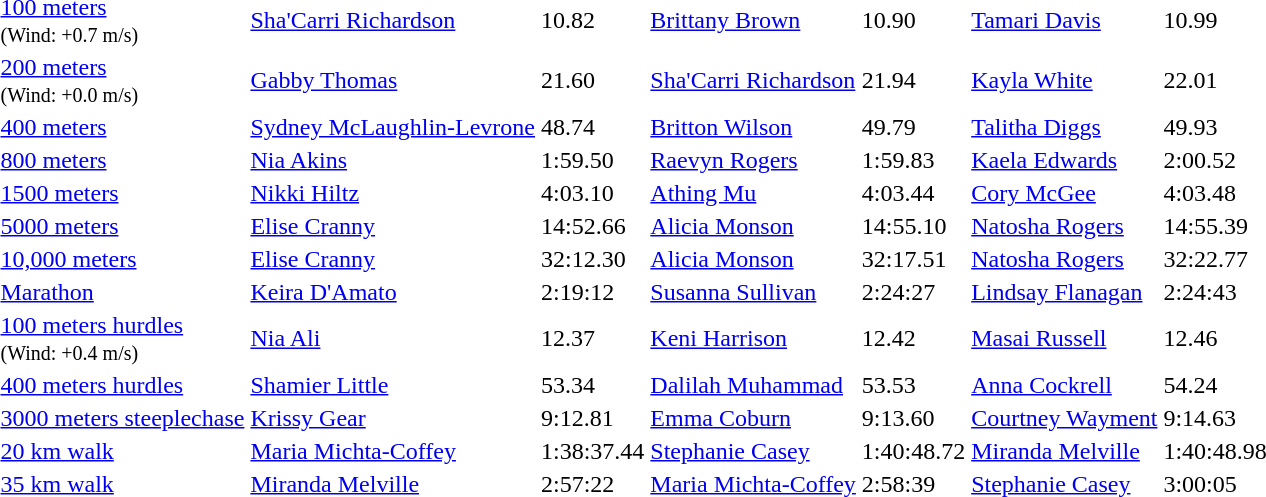<table>
<tr>
<td><a href='#'>100 meters</a><br><small>(Wind: +0.7 m/s)</small></td>
<td><a href='#'>Sha'Carri Richardson</a></td>
<td>10.82</td>
<td><a href='#'>Brittany Brown</a></td>
<td>10.90</td>
<td><a href='#'>Tamari Davis</a></td>
<td>10.99</td>
</tr>
<tr>
<td><a href='#'>200 meters</a><br><small>(Wind: +0.0 m/s)</small></td>
<td><a href='#'>Gabby Thomas</a></td>
<td>21.60</td>
<td><a href='#'>Sha'Carri Richardson</a></td>
<td>21.94</td>
<td><a href='#'>Kayla White</a></td>
<td>22.01</td>
</tr>
<tr>
<td><a href='#'>400 meters</a></td>
<td><a href='#'>Sydney McLaughlin-Levrone</a></td>
<td>48.74 </td>
<td><a href='#'>Britton Wilson</a></td>
<td>49.79</td>
<td><a href='#'>Talitha Diggs</a></td>
<td>49.93</td>
</tr>
<tr>
<td><a href='#'>800 meters</a></td>
<td><a href='#'>Nia Akins</a></td>
<td>1:59.50</td>
<td><a href='#'>Raevyn Rogers</a></td>
<td>1:59.83</td>
<td><a href='#'>Kaela Edwards</a></td>
<td>2:00.52</td>
</tr>
<tr>
<td><a href='#'>1500 meters</a></td>
<td><a href='#'>Nikki Hiltz</a></td>
<td>4:03.10</td>
<td><a href='#'>Athing Mu</a></td>
<td>4:03.44</td>
<td><a href='#'>Cory McGee</a></td>
<td>4:03.48</td>
</tr>
<tr>
<td><a href='#'>5000 meters</a></td>
<td><a href='#'>Elise Cranny</a></td>
<td>14:52.66</td>
<td><a href='#'>Alicia Monson</a></td>
<td>14:55.10</td>
<td><a href='#'>Natosha Rogers</a></td>
<td>14:55.39</td>
</tr>
<tr>
<td><a href='#'>10,000 meters</a></td>
<td><a href='#'>Elise Cranny</a></td>
<td>32:12.30</td>
<td><a href='#'>Alicia Monson</a></td>
<td>32:17.51</td>
<td><a href='#'>Natosha Rogers</a></td>
<td>32:22.77</td>
</tr>
<tr>
<td><a href='#'>Marathon</a></td>
<td><a href='#'>Keira D'Amato</a></td>
<td>2:19:12</td>
<td><a href='#'>Susanna Sullivan</a></td>
<td>2:24:27</td>
<td><a href='#'>Lindsay Flanagan</a></td>
<td>2:24:43</td>
</tr>
<tr>
<td><a href='#'>100 meters hurdles</a><br><small>(Wind: +0.4 m/s)</small></td>
<td><a href='#'>Nia Ali</a></td>
<td>12.37</td>
<td><a href='#'>Keni Harrison</a></td>
<td>12.42</td>
<td><a href='#'>Masai Russell</a></td>
<td>12.46</td>
</tr>
<tr>
<td><a href='#'>400 meters hurdles</a></td>
<td><a href='#'>Shamier Little</a></td>
<td>53.34</td>
<td><a href='#'>Dalilah Muhammad</a></td>
<td>53.53</td>
<td><a href='#'>Anna Cockrell</a></td>
<td>54.24</td>
</tr>
<tr>
<td><a href='#'>3000 meters steeplechase</a></td>
<td><a href='#'>Krissy Gear</a></td>
<td>9:12.81</td>
<td><a href='#'>Emma Coburn</a></td>
<td>9:13.60</td>
<td><a href='#'>Courtney Wayment</a></td>
<td>9:14.63</td>
</tr>
<tr>
<td><a href='#'>20&nbsp;km walk</a></td>
<td><a href='#'>Maria Michta-Coffey</a></td>
<td>1:38:37.44</td>
<td><a href='#'>Stephanie Casey</a></td>
<td>1:40:48.72</td>
<td><a href='#'>Miranda Melville</a></td>
<td>1:40:48.98</td>
</tr>
<tr>
<td><a href='#'>35&nbsp;km walk</a></td>
<td><a href='#'>Miranda Melville</a></td>
<td>2:57:22</td>
<td><a href='#'>Maria Michta-Coffey</a></td>
<td>2:58:39</td>
<td><a href='#'>Stephanie Casey</a></td>
<td>3:00:05</td>
</tr>
</table>
